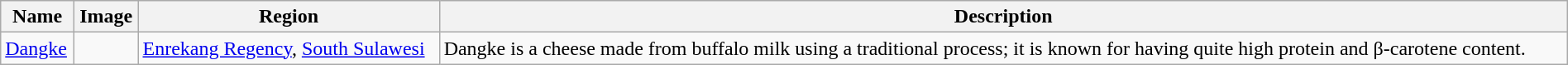<table class="wikitable sortable" style="width:100%">
<tr>
<th>Name</th>
<th class="unsortable">Image</th>
<th>Region</th>
<th>Description</th>
</tr>
<tr>
<td><a href='#'>Dangke</a></td>
<td></td>
<td><a href='#'>Enrekang Regency</a>, <a href='#'>South Sulawesi</a></td>
<td>Dangke is a cheese made from buffalo milk using a traditional process; it is known for having quite high protein and β-carotene content.</td>
</tr>
</table>
